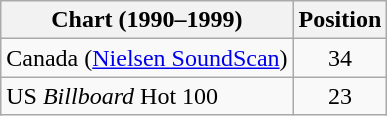<table class="wikitable plainrowheaders sortable">
<tr>
<th>Chart (1990–1999)</th>
<th>Position</th>
</tr>
<tr>
<td>Canada (<a href='#'>Nielsen SoundScan</a>)</td>
<td style="text-align:center;">34</td>
</tr>
<tr>
<td>US <em>Billboard</em> Hot 100</td>
<td style="text-align:center;">23</td>
</tr>
</table>
